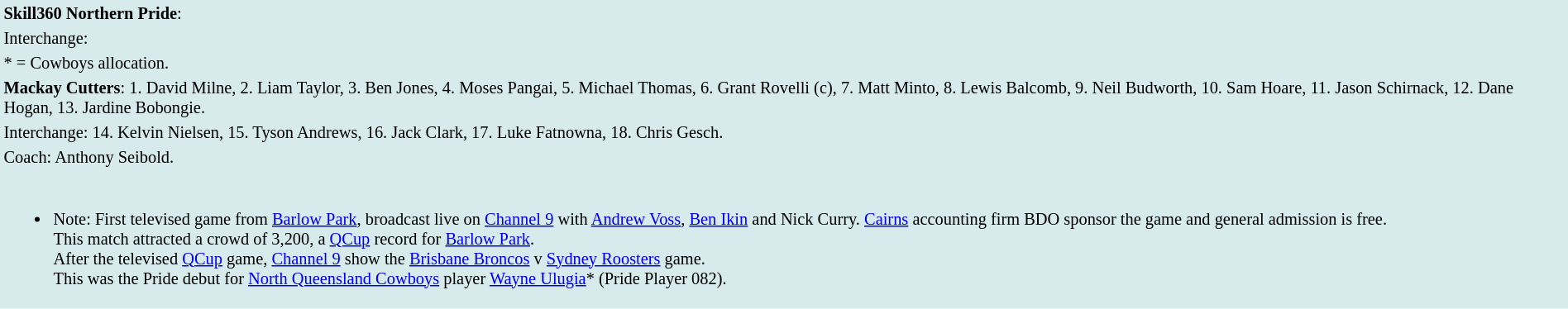<table style="background:#d7ebed; font-size:85%; width:100%;">
<tr>
<td><strong>Skill360 Northern Pride</strong>:             </td>
</tr>
<tr>
<td>Interchange:    </td>
</tr>
<tr>
<td>* = Cowboys allocation.</td>
</tr>
<tr>
<td><strong>Mackay Cutters</strong>: 1. David Milne, 2. Liam Taylor, 3. Ben Jones, 4. Moses Pangai, 5. Michael Thomas, 6. Grant Rovelli (c), 7. Matt Minto, 8. Lewis Balcomb, 9. Neil Budworth, 10. Sam Hoare, 11. Jason Schirnack, 12. Dane Hogan, 13. Jardine Bobongie.</td>
</tr>
<tr>
<td>Interchange: 14. Kelvin Nielsen, 15. Tyson Andrews, 16. Jack Clark, 17. Luke Fatnowna, 18. Chris Gesch.</td>
</tr>
<tr>
<td>Coach: Anthony Seibold.</td>
</tr>
<tr>
<td><br><ul><li>Note: First televised game from <a href='#'>Barlow Park</a>, broadcast live on <a href='#'>Channel 9</a> with <a href='#'>Andrew Voss</a>, <a href='#'>Ben Ikin</a> and Nick Curry. <a href='#'>Cairns</a> accounting firm BDO sponsor the game and general admission is free.<br>This match attracted a crowd of 3,200, a <a href='#'>QCup</a> record for <a href='#'>Barlow Park</a>.<br>After the televised <a href='#'>QCup</a> game, <a href='#'>Channel 9</a> show the <a href='#'>Brisbane Broncos</a> v <a href='#'>Sydney Roosters</a> game.<br>This was the Pride debut for <a href='#'>North Queensland Cowboys</a> player <a href='#'>Wayne Ulugia</a>* (Pride Player 082).</li></ul></td>
</tr>
</table>
